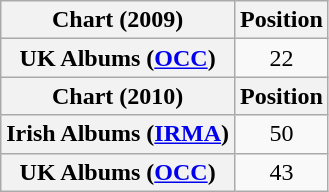<table class="wikitable plainrowheaders sortable" style="text-align:center;">
<tr>
<th>Chart (2009)</th>
<th>Position</th>
</tr>
<tr>
<th scope="row">UK Albums (<a href='#'>OCC</a>)</th>
<td>22</td>
</tr>
<tr>
<th>Chart (2010)</th>
<th>Position</th>
</tr>
<tr>
<th scope="row">Irish Albums (<a href='#'>IRMA</a>)</th>
<td>50</td>
</tr>
<tr>
<th scope="row">UK Albums (<a href='#'>OCC</a>)</th>
<td>43</td>
</tr>
</table>
